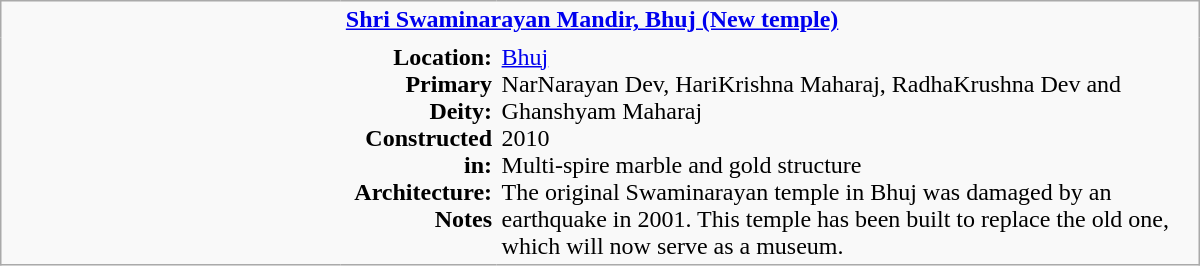<table class="wikitable plain" border="0" width="800">
<tr>
<td width="220px" rowspan="2" style="border:none;"></td>
<td valign="top" colspan=2 style="border:none;"><strong><a href='#'>Shri Swaminarayan Mandir, Bhuj (New temple)</a></strong></td>
</tr>
<tr>
<td valign="top" style="text-align:right; border:none;"><strong>Location:</strong> <br><strong>Primary Deity:</strong><br><strong>Constructed in:</strong><br><strong>Architecture:</strong><br><strong>Notes</strong></td>
<td valign="top" style="border:none;"><a href='#'>Bhuj</a><br> NarNarayan Dev, HariKrishna Maharaj, RadhaKrushna Dev and Ghanshyam Maharaj <br>2010 <br>Multi-spire marble and gold structure   <br>The original Swaminarayan temple in Bhuj was damaged by an earthquake in 2001. This temple has been built to replace the old one, which will now serve as a museum.</td>
</tr>
</table>
